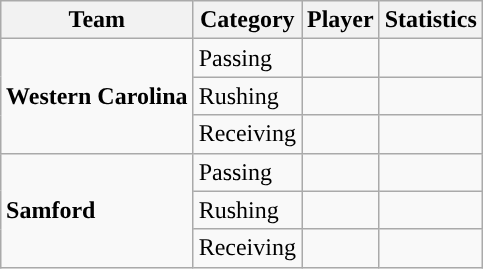<table class="wikitable" style="float: right;">
<tr>
<th>Team</th>
<th>Category</th>
<th>Player</th>
<th>Statistics</th>
</tr>
<tr>
<td rowspan=3><strong>Western Carolina</strong></td>
<td>Passing</td>
<td></td>
<td></td>
</tr>
<tr>
<td>Rushing</td>
<td></td>
<td></td>
</tr>
<tr>
<td>Receiving</td>
<td></td>
<td></td>
</tr>
<tr>
<td rowspan=3><strong>Samford</strong></td>
<td>Passing</td>
<td></td>
<td></td>
</tr>
<tr>
<td>Rushing</td>
<td></td>
<td></td>
</tr>
<tr>
<td>Receiving</td>
<td></td>
<td></td>
</tr>
</table>
